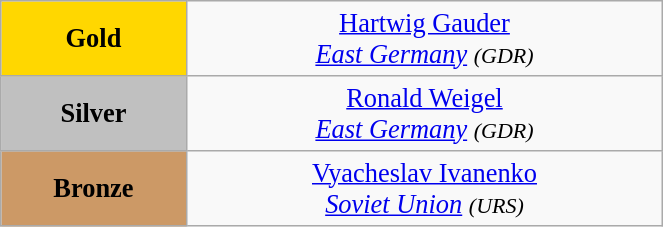<table class="wikitable" style=" text-align:center; font-size:110%;" width="35%">
<tr>
<td bgcolor="gold"><strong>Gold</strong></td>
<td> <a href='#'>Hartwig Gauder</a><br><em><a href='#'>East Germany</a> <small>(GDR)</small></em></td>
</tr>
<tr>
<td bgcolor="silver"><strong>Silver</strong></td>
<td> <a href='#'>Ronald Weigel</a><br><em><a href='#'>East Germany</a> <small>(GDR)</small></em></td>
</tr>
<tr>
<td bgcolor="CC9966"><strong>Bronze</strong></td>
<td> <a href='#'>Vyacheslav Ivanenko</a><br><em><a href='#'>Soviet Union</a> <small>(URS)</small></em></td>
</tr>
</table>
